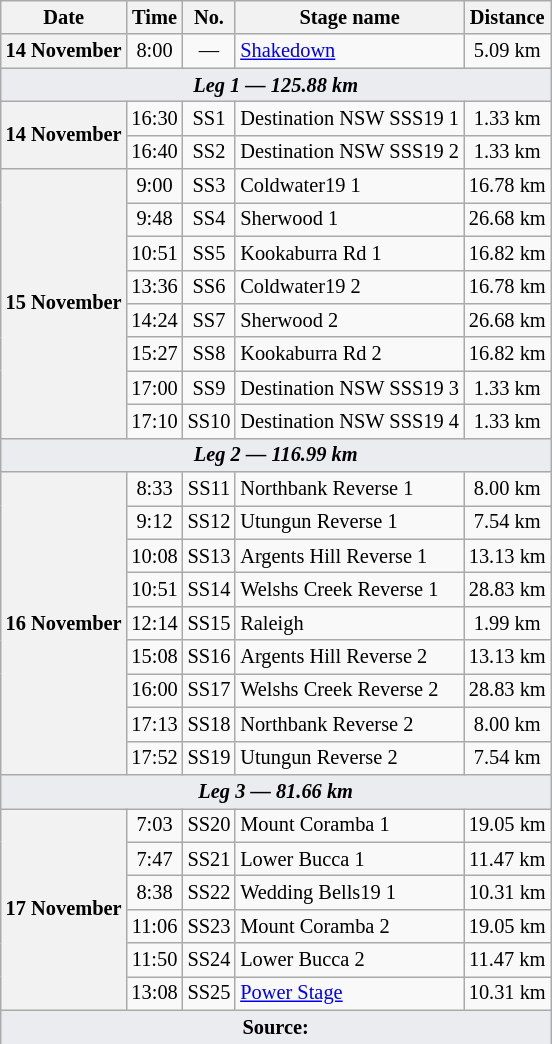<table class="wikitable" style="font-size: 85%;">
<tr>
<th>Date</th>
<th>Time</th>
<th>No.</th>
<th>Stage name</th>
<th>Distance</th>
</tr>
<tr>
<th nowrap>14 November</th>
<td align="center">8:00</td>
<td align="center">—</td>
<td><a href='#'>Shakedown</a></td>
<td align="center">5.09 km</td>
</tr>
<tr>
<td style="background-color:#EAECF0; text-align:center" colspan="5"><strong><em>Leg 1 — 125.88 km</em></strong></td>
</tr>
<tr>
<th rowspan="2">14 November</th>
<td align="center">16:30</td>
<td align="center">SS1</td>
<td>Destination NSW SSS19 1</td>
<td align="center">1.33 km</td>
</tr>
<tr>
<td align="center">16:40</td>
<td align="center">SS2</td>
<td>Destination NSW SSS19 2</td>
<td align="center">1.33 km</td>
</tr>
<tr>
<th rowspan="8">15 November</th>
<td align="center">9:00</td>
<td align="center">SS3</td>
<td>Coldwater19 1</td>
<td align="center">16.78 km</td>
</tr>
<tr>
<td align="center">9:48</td>
<td align="center">SS4</td>
<td>Sherwood 1</td>
<td align="center">26.68 km</td>
</tr>
<tr>
<td align="center">10:51</td>
<td align="center">SS5</td>
<td>Kookaburra Rd 1</td>
<td align="center">16.82 km</td>
</tr>
<tr>
<td align="center">13:36</td>
<td align="center">SS6</td>
<td>Coldwater19 2</td>
<td align="center">16.78 km</td>
</tr>
<tr>
<td align="center">14:24</td>
<td align="center">SS7</td>
<td>Sherwood 2</td>
<td align="center">26.68 km</td>
</tr>
<tr>
<td align="center">15:27</td>
<td align="center">SS8</td>
<td>Kookaburra Rd 2</td>
<td align="center">16.82 km</td>
</tr>
<tr>
<td align="center">17:00</td>
<td align="center">SS9</td>
<td>Destination NSW SSS19 3</td>
<td align="center">1.33 km</td>
</tr>
<tr>
<td align="center">17:10</td>
<td align="center">SS10</td>
<td>Destination NSW SSS19 4</td>
<td align="center">1.33 km</td>
</tr>
<tr>
<td style="background-color:#EAECF0; text-align:center" colspan="5"><strong><em>Leg 2 — 116.99 km</em></strong></td>
</tr>
<tr>
<th rowspan="9">16 November</th>
<td align="center">8:33</td>
<td align="center">SS11</td>
<td>Northbank Reverse 1</td>
<td align="center">8.00 km</td>
</tr>
<tr>
<td align="center">9:12</td>
<td align="center">SS12</td>
<td>Utungun Reverse 1</td>
<td align="center">7.54 km</td>
</tr>
<tr>
<td align="center">10:08</td>
<td align="center">SS13</td>
<td>Argents Hill Reverse 1</td>
<td align="center">13.13 km</td>
</tr>
<tr>
<td align="center">10:51</td>
<td align="center">SS14</td>
<td>Welshs Creek Reverse 1</td>
<td align="center">28.83 km</td>
</tr>
<tr>
<td align="center">12:14</td>
<td align="center">SS15</td>
<td>Raleigh</td>
<td align="center">1.99 km</td>
</tr>
<tr>
<td align="center">15:08</td>
<td align="center">SS16</td>
<td>Argents Hill Reverse 2</td>
<td align="center">13.13 km</td>
</tr>
<tr>
<td align="center">16:00</td>
<td align="center">SS17</td>
<td>Welshs Creek Reverse 2</td>
<td align="center">28.83 km</td>
</tr>
<tr>
<td align="center">17:13</td>
<td align="center">SS18</td>
<td>Northbank Reverse 2</td>
<td align="center">8.00 km</td>
</tr>
<tr>
<td align="center">17:52</td>
<td align="center">SS19</td>
<td>Utungun Reverse 2</td>
<td align="center">7.54 km</td>
</tr>
<tr>
<td style="background-color:#EAECF0; text-align:center" colspan="5"><strong><em>Leg 3 — 81.66 km</em></strong></td>
</tr>
<tr>
<th rowspan="6">17 November</th>
<td align="center">7:03</td>
<td align="center">SS20</td>
<td>Mount Coramba 1</td>
<td align="center">19.05 km</td>
</tr>
<tr>
<td align="center">7:47</td>
<td align="center">SS21</td>
<td>Lower Bucca 1</td>
<td align="center">11.47 km</td>
</tr>
<tr>
<td align="center">8:38</td>
<td align="center">SS22</td>
<td>Wedding Bells19 1</td>
<td align="center">10.31 km</td>
</tr>
<tr>
<td align="center">11:06</td>
<td align="center">SS23</td>
<td>Mount Coramba 2</td>
<td align="center">19.05 km</td>
</tr>
<tr>
<td align="center">11:50</td>
<td align="center">SS24</td>
<td>Lower Bucca 2</td>
<td align="center">11.47 km</td>
</tr>
<tr>
<td align="center">13:08</td>
<td align="center">SS25</td>
<td nowrap><a href='#'>Power Stage</a></td>
<td align="center">10.31 km</td>
</tr>
<tr>
<td style="background-color:#EAECF0; text-align:center" colspan="5"><strong>Source:</strong></td>
</tr>
<tr>
</tr>
</table>
